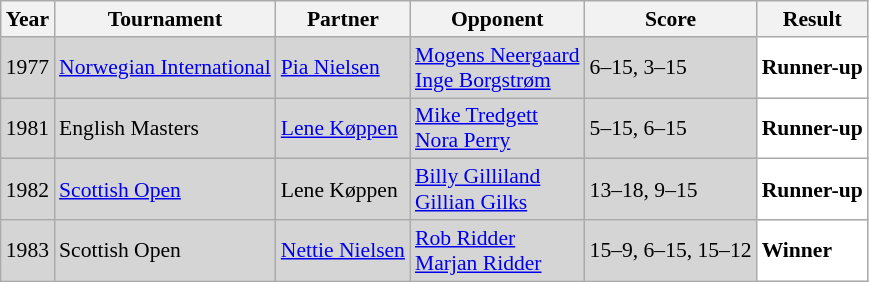<table class="sortable wikitable" style="font-size: 90%;">
<tr>
<th>Year</th>
<th>Tournament</th>
<th>Partner</th>
<th>Opponent</th>
<th>Score</th>
<th>Result</th>
</tr>
<tr style="background:#D5D5D5">
<td align="center">1977</td>
<td><a href='#'>Norwegian International</a></td>
<td> <a href='#'>Pia Nielsen</a></td>
<td> <a href='#'>Mogens Neergaard</a><br> <a href='#'>Inge Borgstrøm</a></td>
<td>6–15, 3–15</td>
<td style="text-align:left; background:white"> <strong>Runner-up</strong></td>
</tr>
<tr style="background:#D5D5D5">
<td align="center">1981</td>
<td>English Masters</td>
<td> <a href='#'>Lene Køppen</a></td>
<td> <a href='#'>Mike Tredgett</a><br> <a href='#'>Nora Perry</a></td>
<td>5–15, 6–15</td>
<td style="text-align:left; background:white"> <strong>Runner-up</strong></td>
</tr>
<tr style="background:#D5D5D5">
<td align="center">1982</td>
<td><a href='#'>Scottish Open</a></td>
<td> Lene Køppen</td>
<td> <a href='#'>Billy Gilliland</a><br> <a href='#'>Gillian Gilks</a></td>
<td>13–18, 9–15</td>
<td style="text-align:left; background:white"> <strong>Runner-up</strong></td>
</tr>
<tr style="background:#D5D5D5">
<td align="center">1983</td>
<td>Scottish Open</td>
<td> <a href='#'>Nettie Nielsen</a></td>
<td> <a href='#'>Rob Ridder</a><br> <a href='#'>Marjan Ridder</a></td>
<td>15–9, 6–15, 15–12</td>
<td style="text-align:left; background:white"> <strong>Winner</strong></td>
</tr>
</table>
